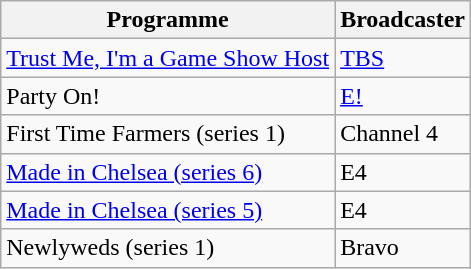<table class="wikitable">
<tr>
<th>Programme</th>
<th>Broadcaster</th>
</tr>
<tr>
<td><a href='#'>Trust Me, I'm a Game Show Host</a></td>
<td><a href='#'>TBS</a></td>
</tr>
<tr>
<td>Party On!</td>
<td><a href='#'>E!</a></td>
</tr>
<tr>
<td>First Time Farmers (series 1)</td>
<td>Channel 4</td>
</tr>
<tr>
<td><a href='#'>Made in Chelsea (series 6)</a></td>
<td>E4</td>
</tr>
<tr>
<td><a href='#'>Made in Chelsea (series 5)</a></td>
<td>E4</td>
</tr>
<tr>
<td>Newlyweds (series 1)</td>
<td>Bravo</td>
</tr>
</table>
